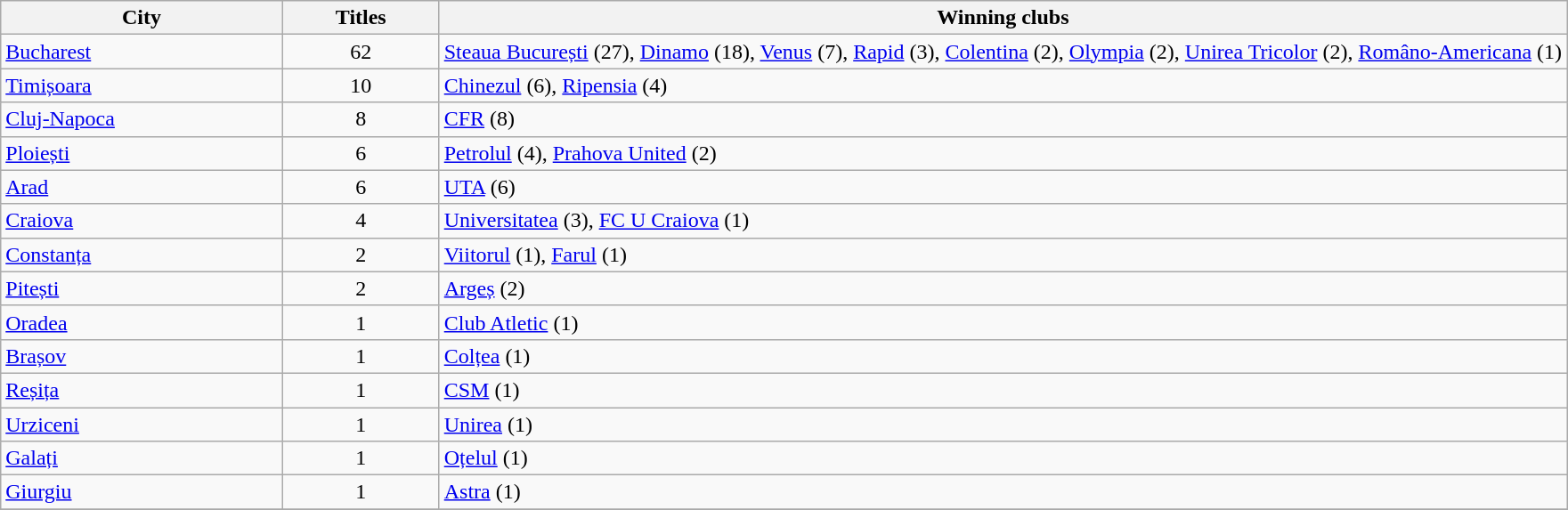<table class= "wikitable sortable" style="text-align: left;">
<tr>
<th style="width:18%;">City</th>
<th style="width:10%;">Titles</th>
<th>Winning clubs</th>
</tr>
<tr>
<td> <a href='#'>Bucharest</a></td>
<td style="text-align:center;">62</td>
<td><a href='#'>Steaua București</a> (27), <a href='#'>Dinamo</a> (18), <a href='#'>Venus</a> (7), <a href='#'>Rapid</a> (3), <a href='#'>Colentina</a> (2), <a href='#'>Olympia</a> (2), <a href='#'>Unirea Tricolor</a> (2), <a href='#'>Româno-Americana</a> (1)</td>
</tr>
<tr>
<td> <a href='#'>Timișoara</a></td>
<td style="text-align:center;">10</td>
<td><a href='#'>Chinezul</a> (6), <a href='#'>Ripensia</a> (4)</td>
</tr>
<tr>
<td> <a href='#'>Cluj-Napoca</a></td>
<td style="text-align:center;">8</td>
<td><a href='#'>CFR</a> (8)</td>
</tr>
<tr>
<td> <a href='#'>Ploiești</a></td>
<td style="text-align:center;">6</td>
<td><a href='#'>Petrolul</a> (4), <a href='#'>Prahova United</a> (2)</td>
</tr>
<tr>
<td> <a href='#'>Arad</a></td>
<td style="text-align:center;">6</td>
<td><a href='#'>UTA</a> (6)</td>
</tr>
<tr>
<td> <a href='#'>Craiova</a></td>
<td style="text-align:center;">4</td>
<td><a href='#'>Universitatea</a> (3), <a href='#'>FC U Craiova</a> (1)</td>
</tr>
<tr>
<td> <a href='#'>Constanța</a></td>
<td style="text-align:center;">2</td>
<td><a href='#'>Viitorul</a> (1), <a href='#'>Farul</a> (1)</td>
</tr>
<tr>
<td> <a href='#'>Pitești</a></td>
<td style="text-align:center;">2</td>
<td><a href='#'>Argeș</a> (2)</td>
</tr>
<tr>
<td> <a href='#'>Oradea</a></td>
<td style="text-align:center;">1</td>
<td><a href='#'>Club Atletic</a> (1)</td>
</tr>
<tr>
<td> <a href='#'>Brașov</a></td>
<td style="text-align:center;">1</td>
<td><a href='#'>Colțea</a> (1)</td>
</tr>
<tr>
<td> <a href='#'>Reșița</a></td>
<td style="text-align:center;">1</td>
<td><a href='#'>CSM</a> (1)</td>
</tr>
<tr>
<td> <a href='#'>Urziceni</a></td>
<td style="text-align:center;">1</td>
<td><a href='#'>Unirea</a> (1)</td>
</tr>
<tr>
<td> <a href='#'>Galați</a></td>
<td style="text-align:center;">1</td>
<td><a href='#'>Oțelul</a> (1)</td>
</tr>
<tr>
<td> <a href='#'>Giurgiu</a></td>
<td style="text-align:center;">1</td>
<td><a href='#'>Astra</a> (1)</td>
</tr>
<tr>
</tr>
</table>
